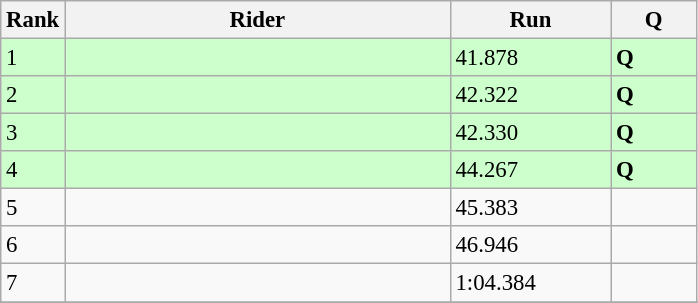<table class="wikitable" style="font-size:95%" style="text-align:center">
<tr>
<th>Rank</th>
<th width=250>Rider</th>
<th width=100>Run</th>
<th width=50>Q</th>
</tr>
<tr bgcolor=ccffcc>
<td>1</td>
<td align=left></td>
<td>41.878</td>
<td><strong>Q</strong></td>
</tr>
<tr bgcolor=ccffcc>
<td>2</td>
<td align=left></td>
<td>42.322</td>
<td><strong>Q</strong></td>
</tr>
<tr bgcolor=ccffcc>
<td>3</td>
<td align=left></td>
<td>42.330</td>
<td><strong>Q</strong></td>
</tr>
<tr bgcolor=ccffcc>
<td>4</td>
<td align=left></td>
<td>44.267</td>
<td><strong>Q</strong></td>
</tr>
<tr>
<td>5</td>
<td align=left></td>
<td>45.383</td>
<td></td>
</tr>
<tr>
<td>6</td>
<td align=left></td>
<td>46.946</td>
<td></td>
</tr>
<tr>
<td>7</td>
<td align=left></td>
<td>1:04.384</td>
<td></td>
</tr>
<tr>
</tr>
</table>
